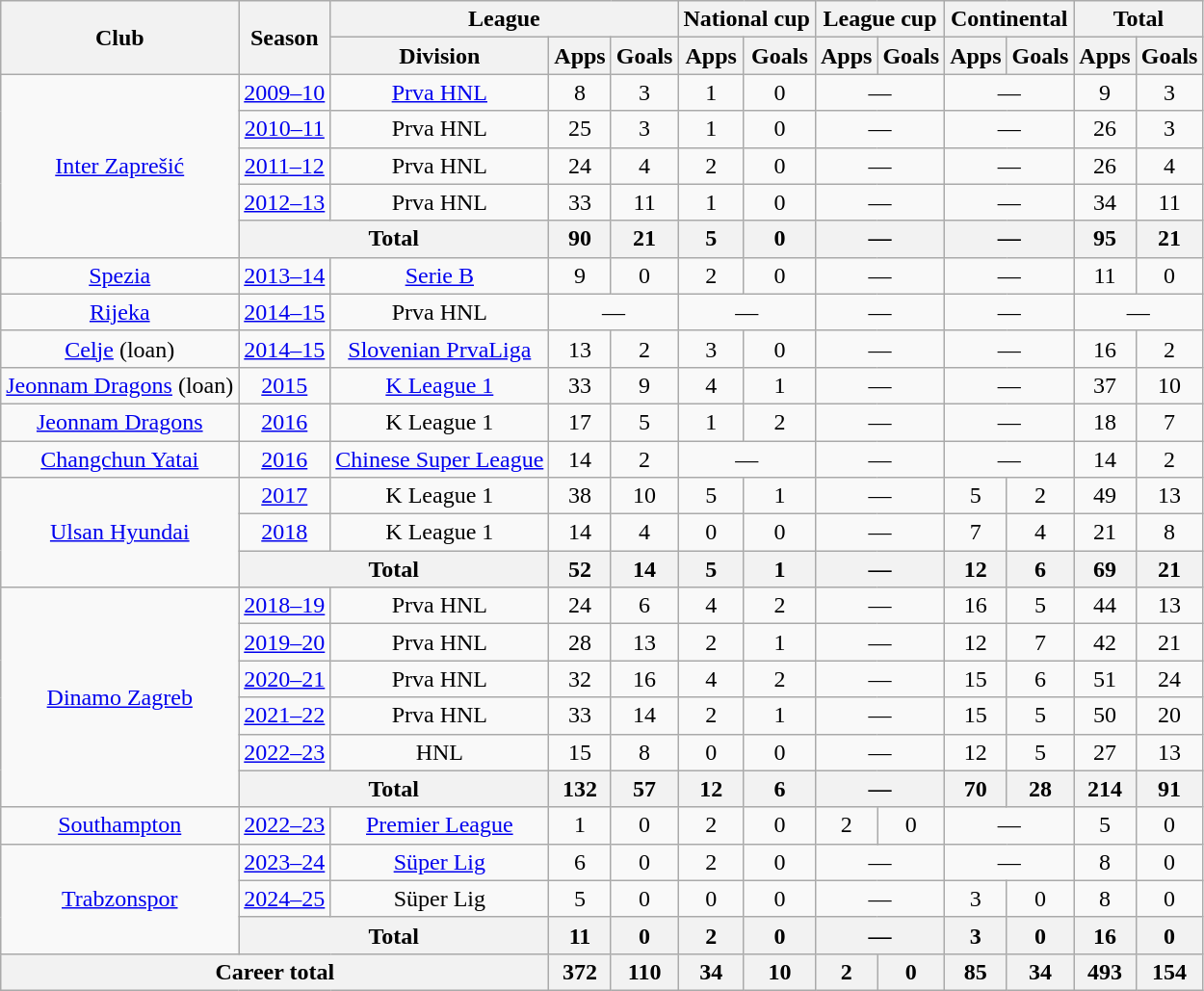<table class="wikitable" style="font-size:100%; text-align: center">
<tr>
<th rowspan=2>Club</th>
<th rowspan=2>Season</th>
<th colspan=3>League</th>
<th colspan=2>National cup</th>
<th colspan=2>League cup</th>
<th colspan=2>Continental</th>
<th colspan=2>Total</th>
</tr>
<tr>
<th>Division</th>
<th>Apps</th>
<th>Goals</th>
<th>Apps</th>
<th>Goals</th>
<th>Apps</th>
<th>Goals</th>
<th>Apps</th>
<th>Goals</th>
<th>Apps</th>
<th>Goals</th>
</tr>
<tr>
<td rowspan=5><a href='#'>Inter Zaprešić</a></td>
<td><a href='#'>2009–10</a></td>
<td><a href='#'>Prva HNL</a></td>
<td>8</td>
<td>3</td>
<td>1</td>
<td>0</td>
<td colspan=2>—</td>
<td colspan=2>—</td>
<td>9</td>
<td>3</td>
</tr>
<tr>
<td><a href='#'>2010–11</a></td>
<td>Prva HNL</td>
<td>25</td>
<td>3</td>
<td>1</td>
<td>0</td>
<td colspan=2>—</td>
<td colspan=2>—</td>
<td>26</td>
<td>3</td>
</tr>
<tr>
<td><a href='#'>2011–12</a></td>
<td>Prva HNL</td>
<td>24</td>
<td>4</td>
<td>2</td>
<td>0</td>
<td colspan=2>—</td>
<td colspan=2>—</td>
<td>26</td>
<td>4</td>
</tr>
<tr>
<td><a href='#'>2012–13</a></td>
<td>Prva HNL</td>
<td>33</td>
<td>11</td>
<td>1</td>
<td>0</td>
<td colspan=2>—</td>
<td colspan=2>—</td>
<td>34</td>
<td>11</td>
</tr>
<tr>
<th colspan=2>Total</th>
<th>90</th>
<th>21</th>
<th>5</th>
<th>0</th>
<th colspan=2>—</th>
<th colspan=2>—</th>
<th>95</th>
<th>21</th>
</tr>
<tr>
<td><a href='#'>Spezia</a></td>
<td><a href='#'>2013–14</a></td>
<td><a href='#'>Serie B</a></td>
<td>9</td>
<td>0</td>
<td>2</td>
<td>0</td>
<td colspan=2>—</td>
<td colspan=2>—</td>
<td>11</td>
<td>0</td>
</tr>
<tr>
<td><a href='#'>Rijeka</a></td>
<td><a href='#'>2014–15</a></td>
<td>Prva HNL</td>
<td colspan=2>—</td>
<td colspan=2>—</td>
<td colspan=2>—</td>
<td colspan=2>—</td>
<td colspan=2>—</td>
</tr>
<tr>
<td><a href='#'>Celje</a> (loan)</td>
<td><a href='#'>2014–15</a></td>
<td><a href='#'>Slovenian PrvaLiga</a></td>
<td>13</td>
<td>2</td>
<td>3</td>
<td>0</td>
<td colspan=2>—</td>
<td colspan=2>—</td>
<td>16</td>
<td>2</td>
</tr>
<tr>
<td><a href='#'>Jeonnam Dragons</a> (loan)</td>
<td><a href='#'>2015</a></td>
<td><a href='#'>K League 1</a></td>
<td>33</td>
<td>9</td>
<td>4</td>
<td>1</td>
<td colspan=2>—</td>
<td colspan=2>—</td>
<td>37</td>
<td>10</td>
</tr>
<tr>
<td><a href='#'>Jeonnam Dragons</a></td>
<td><a href='#'>2016</a></td>
<td>K League 1</td>
<td>17</td>
<td>5</td>
<td>1</td>
<td>2</td>
<td colspan=2>—</td>
<td colspan=2>—</td>
<td>18</td>
<td>7</td>
</tr>
<tr>
<td><a href='#'>Changchun Yatai</a></td>
<td><a href='#'>2016</a></td>
<td><a href='#'>Chinese Super League</a></td>
<td>14</td>
<td>2</td>
<td colspan=2>—</td>
<td colspan=2>—</td>
<td colspan=2>—</td>
<td>14</td>
<td>2</td>
</tr>
<tr>
<td rowspan=3><a href='#'>Ulsan Hyundai</a></td>
<td><a href='#'>2017</a></td>
<td>K League 1</td>
<td>38</td>
<td>10</td>
<td>5</td>
<td>1</td>
<td colspan=2>—</td>
<td>5</td>
<td>2</td>
<td>49</td>
<td>13</td>
</tr>
<tr>
<td><a href='#'>2018</a></td>
<td>K League 1</td>
<td>14</td>
<td>4</td>
<td>0</td>
<td>0</td>
<td colspan=2>—</td>
<td>7</td>
<td>4</td>
<td>21</td>
<td>8</td>
</tr>
<tr>
<th colspan=2>Total</th>
<th>52</th>
<th>14</th>
<th>5</th>
<th>1</th>
<th colspan=2>—</th>
<th>12</th>
<th>6</th>
<th>69</th>
<th>21</th>
</tr>
<tr>
<td rowspan=6><a href='#'>Dinamo Zagreb</a></td>
<td><a href='#'>2018–19</a></td>
<td>Prva HNL</td>
<td>24</td>
<td>6</td>
<td>4</td>
<td>2</td>
<td colspan=2>—</td>
<td>16</td>
<td>5</td>
<td>44</td>
<td>13</td>
</tr>
<tr>
<td><a href='#'>2019–20</a></td>
<td>Prva HNL</td>
<td>28</td>
<td>13</td>
<td>2</td>
<td>1</td>
<td colspan=2>—</td>
<td>12</td>
<td>7</td>
<td>42</td>
<td>21</td>
</tr>
<tr>
<td><a href='#'>2020–21</a></td>
<td>Prva HNL</td>
<td>32</td>
<td>16</td>
<td>4</td>
<td>2</td>
<td colspan=2>—</td>
<td>15</td>
<td>6</td>
<td>51</td>
<td>24</td>
</tr>
<tr>
<td><a href='#'>2021–22</a></td>
<td>Prva HNL</td>
<td>33</td>
<td>14</td>
<td>2</td>
<td>1</td>
<td colspan=2>—</td>
<td>15</td>
<td>5</td>
<td>50</td>
<td>20</td>
</tr>
<tr>
<td><a href='#'>2022–23</a></td>
<td>HNL</td>
<td>15</td>
<td>8</td>
<td>0</td>
<td>0</td>
<td colspan=2>—</td>
<td>12</td>
<td>5</td>
<td>27</td>
<td>13</td>
</tr>
<tr>
<th colspan=2>Total</th>
<th>132</th>
<th>57</th>
<th>12</th>
<th>6</th>
<th colspan=2>—</th>
<th>70</th>
<th>28</th>
<th>214</th>
<th>91</th>
</tr>
<tr>
<td><a href='#'>Southampton</a></td>
<td><a href='#'>2022–23</a></td>
<td><a href='#'>Premier League</a></td>
<td>1</td>
<td>0</td>
<td>2</td>
<td>0</td>
<td>2</td>
<td>0</td>
<td colspan=2>—</td>
<td>5</td>
<td>0</td>
</tr>
<tr>
<td rowspan=3><a href='#'>Trabzonspor</a></td>
<td><a href='#'>2023–24</a></td>
<td><a href='#'>Süper Lig</a></td>
<td>6</td>
<td>0</td>
<td>2</td>
<td>0</td>
<td colspan=2>—</td>
<td colspan=2>—</td>
<td>8</td>
<td>0</td>
</tr>
<tr>
<td><a href='#'>2024–25</a></td>
<td>Süper Lig</td>
<td>5</td>
<td>0</td>
<td>0</td>
<td>0</td>
<td colspan=2>—</td>
<td>3</td>
<td>0</td>
<td>8</td>
<td>0</td>
</tr>
<tr>
<th colspan=2>Total</th>
<th>11</th>
<th>0</th>
<th>2</th>
<th>0</th>
<th colspan=2>—</th>
<th>3</th>
<th>0</th>
<th>16</th>
<th>0</th>
</tr>
<tr>
<th colspan=3>Career total</th>
<th>372</th>
<th>110</th>
<th>34</th>
<th>10</th>
<th>2</th>
<th>0</th>
<th>85</th>
<th>34</th>
<th>493</th>
<th>154</th>
</tr>
</table>
